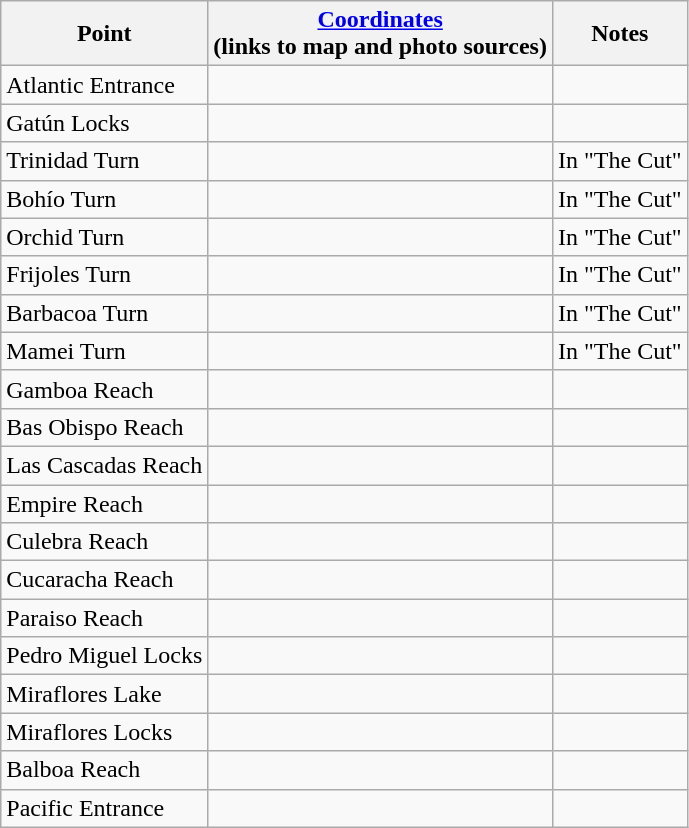<table class="wikitable">
<tr>
<th>Point</th>
<th><a href='#'>Coordinates</a><br>(links to map and photo sources)<br></th>
<th>Notes</th>
</tr>
<tr>
<td>Atlantic Entrance</td>
<td></td>
<td></td>
</tr>
<tr>
<td>Gatún Locks</td>
<td></td>
<td></td>
</tr>
<tr>
<td>Trinidad Turn</td>
<td></td>
<td>In "The Cut"</td>
</tr>
<tr>
<td>Bohío Turn</td>
<td></td>
<td>In "The Cut"</td>
</tr>
<tr>
<td>Orchid Turn</td>
<td></td>
<td>In "The Cut"</td>
</tr>
<tr>
<td>Frijoles Turn</td>
<td></td>
<td>In "The Cut"</td>
</tr>
<tr>
<td>Barbacoa Turn</td>
<td></td>
<td>In "The Cut"</td>
</tr>
<tr>
<td>Mamei Turn</td>
<td></td>
<td>In "The Cut"</td>
</tr>
<tr>
<td>Gamboa Reach</td>
<td></td>
<td></td>
</tr>
<tr>
<td>Bas Obispo Reach</td>
<td></td>
<td></td>
</tr>
<tr>
<td>Las Cascadas Reach</td>
<td></td>
<td></td>
</tr>
<tr>
<td>Empire Reach</td>
<td></td>
<td></td>
</tr>
<tr>
<td>Culebra Reach</td>
<td></td>
<td></td>
</tr>
<tr>
<td>Cucaracha Reach</td>
<td></td>
<td></td>
</tr>
<tr>
<td>Paraiso Reach</td>
<td></td>
<td></td>
</tr>
<tr>
<td>Pedro Miguel Locks</td>
<td></td>
<td></td>
</tr>
<tr>
<td>Miraflores Lake</td>
<td></td>
<td></td>
</tr>
<tr>
<td>Miraflores Locks</td>
<td></td>
<td></td>
</tr>
<tr>
<td>Balboa Reach</td>
<td></td>
<td></td>
</tr>
<tr>
<td>Pacific Entrance</td>
<td></td>
<td></td>
</tr>
</table>
